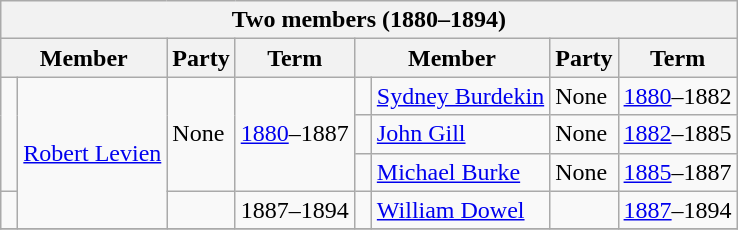<table class="wikitable">
<tr>
<th colspan="8">Two members (1880–1894)</th>
</tr>
<tr>
<th colspan="2">Member</th>
<th>Party</th>
<th>Term</th>
<th colspan="2">Member</th>
<th>Party</th>
<th>Term</th>
</tr>
<tr>
<td rowspan="3" > </td>
<td rowspan="4"><a href='#'>Robert Levien</a></td>
<td rowspan="3">None</td>
<td rowspan="3"><a href='#'>1880</a>–1887</td>
<td> </td>
<td><a href='#'>Sydney Burdekin</a></td>
<td>None</td>
<td><a href='#'>1880</a>–1882</td>
</tr>
<tr>
<td> </td>
<td><a href='#'>John Gill</a></td>
<td>None</td>
<td><a href='#'>1882</a>–1885</td>
</tr>
<tr>
<td> </td>
<td><a href='#'>Michael Burke</a></td>
<td>None</td>
<td><a href='#'>1885</a>–1887</td>
</tr>
<tr>
<td> </td>
<td></td>
<td>1887–1894</td>
<td> </td>
<td><a href='#'>William Dowel</a></td>
<td></td>
<td><a href='#'>1887</a>–1894</td>
</tr>
<tr>
</tr>
</table>
